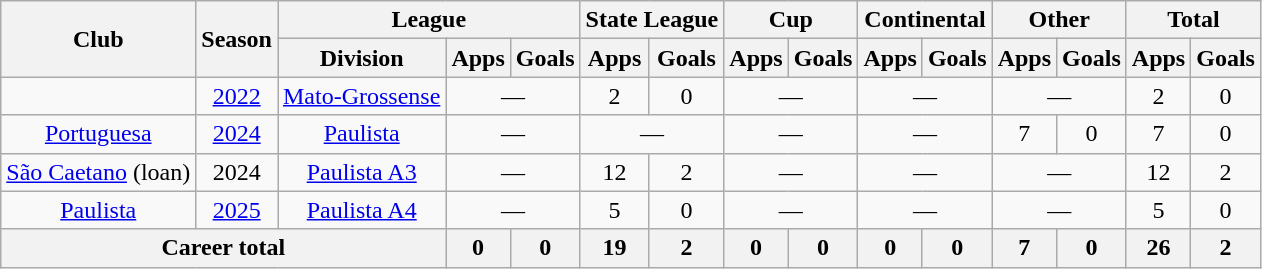<table class="wikitable" style="text-align: center;">
<tr>
<th rowspan="2">Club</th>
<th rowspan="2">Season</th>
<th colspan="3">League</th>
<th colspan="2">State League</th>
<th colspan="2">Cup</th>
<th colspan="2">Continental</th>
<th colspan="2">Other</th>
<th colspan="2">Total</th>
</tr>
<tr>
<th>Division</th>
<th>Apps</th>
<th>Goals</th>
<th>Apps</th>
<th>Goals</th>
<th>Apps</th>
<th>Goals</th>
<th>Apps</th>
<th>Goals</th>
<th>Apps</th>
<th>Goals</th>
<th>Apps</th>
<th>Goals</th>
</tr>
<tr>
<td valign="center"></td>
<td><a href='#'>2022</a></td>
<td><a href='#'>Mato-Grossense</a></td>
<td colspan="2">—</td>
<td>2</td>
<td>0</td>
<td colspan="2">—</td>
<td colspan="2">—</td>
<td colspan="2">—</td>
<td>2</td>
<td>0</td>
</tr>
<tr>
<td valign="center"><a href='#'>Portuguesa</a></td>
<td><a href='#'>2024</a></td>
<td><a href='#'>Paulista</a></td>
<td colspan="2">—</td>
<td colspan="2">—</td>
<td colspan="2">—</td>
<td colspan="2">—</td>
<td>7</td>
<td>0</td>
<td>7</td>
<td>0</td>
</tr>
<tr>
<td valign="center"><a href='#'>São Caetano</a> (loan)</td>
<td>2024</td>
<td><a href='#'>Paulista A3</a></td>
<td colspan="2">—</td>
<td>12</td>
<td>2</td>
<td colspan="2">—</td>
<td colspan="2">—</td>
<td colspan="2">—</td>
<td>12</td>
<td>2</td>
</tr>
<tr>
<td valign="center"><a href='#'>Paulista</a></td>
<td><a href='#'>2025</a></td>
<td><a href='#'>Paulista A4</a></td>
<td colspan="2">—</td>
<td>5</td>
<td>0</td>
<td colspan="2">—</td>
<td colspan="2">—</td>
<td colspan="2">—</td>
<td>5</td>
<td>0</td>
</tr>
<tr>
<th colspan="3"><strong>Career total</strong></th>
<th>0</th>
<th>0</th>
<th>19</th>
<th>2</th>
<th>0</th>
<th>0</th>
<th>0</th>
<th>0</th>
<th>7</th>
<th>0</th>
<th>26</th>
<th>2</th>
</tr>
</table>
